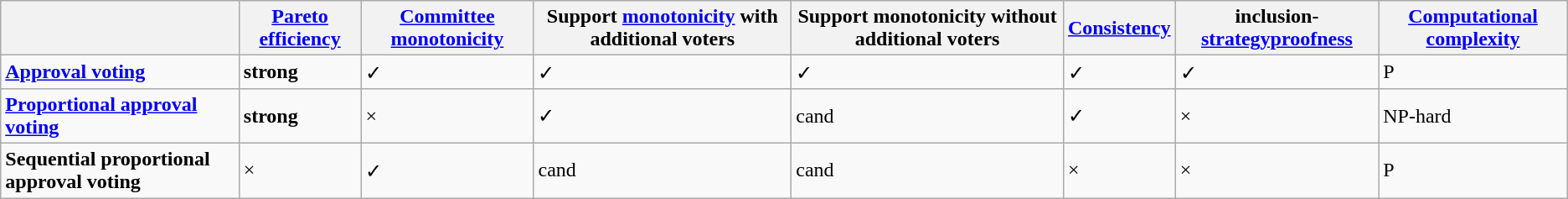<table class="wikitable">
<tr>
<th></th>
<th><strong><a href='#'>Pareto efficiency</a></strong></th>
<th><strong><a href='#'>Committee monotonicity</a></strong></th>
<th><strong>Support <a href='#'>monotonicity</a> with additional voters</strong></th>
<th><strong>Support monotonicity without additional voters</strong></th>
<th><strong><a href='#'>Consistency</a></strong></th>
<th><strong>inclusion-<a href='#'>strategyproofness</a></strong></th>
<th><strong><a href='#'>Computational complexity</a></strong></th>
</tr>
<tr>
<td><strong><a href='#'>Approval voting</a></strong></td>
<td><strong>strong</strong></td>
<td>✓</td>
<td>✓</td>
<td>✓</td>
<td>✓</td>
<td>✓</td>
<td>P</td>
</tr>
<tr>
<td><strong><a href='#'>Proportional approval voting</a></strong></td>
<td><strong>strong</strong></td>
<td>×</td>
<td>✓</td>
<td>cand</td>
<td>✓</td>
<td>×</td>
<td>NP-hard</td>
</tr>
<tr>
<td><strong>Sequential proportional approval voting</strong></td>
<td>×</td>
<td>✓</td>
<td>cand</td>
<td>cand</td>
<td>×</td>
<td>×</td>
<td>P</td>
</tr>
</table>
